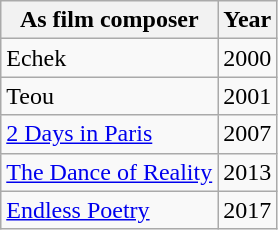<table class="wikitable">
<tr>
<th>As film composer</th>
<th>Year</th>
</tr>
<tr>
<td>Echek</td>
<td>2000</td>
</tr>
<tr>
<td>Teou</td>
<td>2001</td>
</tr>
<tr>
<td><a href='#'>2 Days in Paris</a></td>
<td>2007</td>
</tr>
<tr>
<td><a href='#'>The Dance of Reality</a></td>
<td>2013</td>
</tr>
<tr>
<td><a href='#'>Endless Poetry</a></td>
<td>2017</td>
</tr>
</table>
